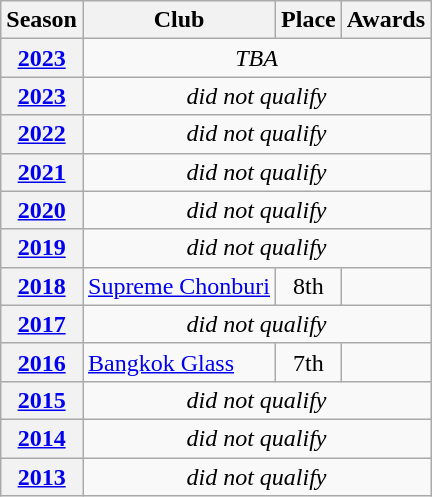<table class=wikitable>
<tr>
<th>Season</th>
<th>Club</th>
<th>Place</th>
<th>Awards</th>
</tr>
<tr>
<th><a href='#'>2023</a></th>
<td colspan=3 align=center><em>TBA</em></td>
</tr>
<tr>
<th><a href='#'>2023</a></th>
<td colspan=3 align=center><em>did not qualify</em></td>
</tr>
<tr>
<th><a href='#'>2022</a></th>
<td colspan=3 align=center><em>did not qualify</em></td>
</tr>
<tr>
<th><a href='#'>2021</a></th>
<td colspan=3 align=center><em>did not qualify</em></td>
</tr>
<tr>
<th><a href='#'>2020</a></th>
<td colspan=3 align=center><em>did not qualify</em></td>
</tr>
<tr>
<th><a href='#'>2019</a></th>
<td colspan=3 align=center><em>did not qualify</em></td>
</tr>
<tr>
<th><a href='#'>2018</a></th>
<td><a href='#'>Supreme Chonburi</a></td>
<td align=center>8th</td>
<td></td>
</tr>
<tr>
<th><a href='#'>2017</a></th>
<td colspan=3 align=center><em>did not qualify</em></td>
</tr>
<tr>
<th><a href='#'>2016</a></th>
<td><a href='#'>Bangkok Glass</a></td>
<td align=center>7th</td>
<td></td>
</tr>
<tr>
<th><a href='#'>2015</a></th>
<td colspan=3 align=center><em>did not qualify</em></td>
</tr>
<tr>
<th><a href='#'>2014</a></th>
<td colspan=3 align=center><em>did not qualify</em></td>
</tr>
<tr>
<th><a href='#'>2013</a></th>
<td colspan=3 align=center><em>did not qualify</em></td>
</tr>
</table>
